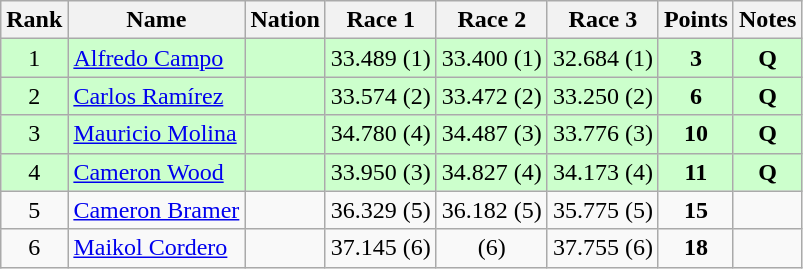<table class="wikitable sortable" style="text-align:center">
<tr>
<th>Rank</th>
<th>Name</th>
<th>Nation</th>
<th>Race 1</th>
<th>Race 2</th>
<th>Race 3</th>
<th>Points</th>
<th>Notes</th>
</tr>
<tr bgcolor=ccffcc>
<td>1</td>
<td align=left><a href='#'>Alfredo Campo</a></td>
<td align=left></td>
<td>33.489 (1)</td>
<td>33.400 (1)</td>
<td>32.684 (1)</td>
<td><strong>3</strong></td>
<td><strong>Q</strong></td>
</tr>
<tr bgcolor=ccffcc>
<td>2</td>
<td align=left><a href='#'>Carlos Ramírez</a></td>
<td align=left></td>
<td>33.574 (2)</td>
<td>33.472 (2)</td>
<td>33.250 (2)</td>
<td><strong>6</strong></td>
<td><strong>Q</strong></td>
</tr>
<tr bgcolor=ccffcc>
<td>3</td>
<td align=left><a href='#'>Mauricio Molina</a></td>
<td align=left></td>
<td>34.780 (4)</td>
<td>34.487 (3)</td>
<td>33.776 (3)</td>
<td><strong>10</strong></td>
<td><strong>Q</strong></td>
</tr>
<tr bgcolor=ccffcc>
<td>4</td>
<td align=left><a href='#'>Cameron Wood</a></td>
<td align=left></td>
<td>33.950 (3)</td>
<td>34.827 (4)</td>
<td>34.173 (4)</td>
<td><strong>11</strong></td>
<td><strong>Q</strong></td>
</tr>
<tr>
<td>5</td>
<td align=left><a href='#'>Cameron Bramer</a></td>
<td align=left></td>
<td>36.329 (5)</td>
<td>36.182 (5)</td>
<td>35.775 (5)</td>
<td><strong>15</strong></td>
<td></td>
</tr>
<tr>
<td>6</td>
<td align=left><a href='#'>Maikol Cordero</a></td>
<td align=left></td>
<td>37.145 (6)</td>
<td> (6)</td>
<td>37.755 (6)</td>
<td><strong>18</strong></td>
<td></td>
</tr>
</table>
